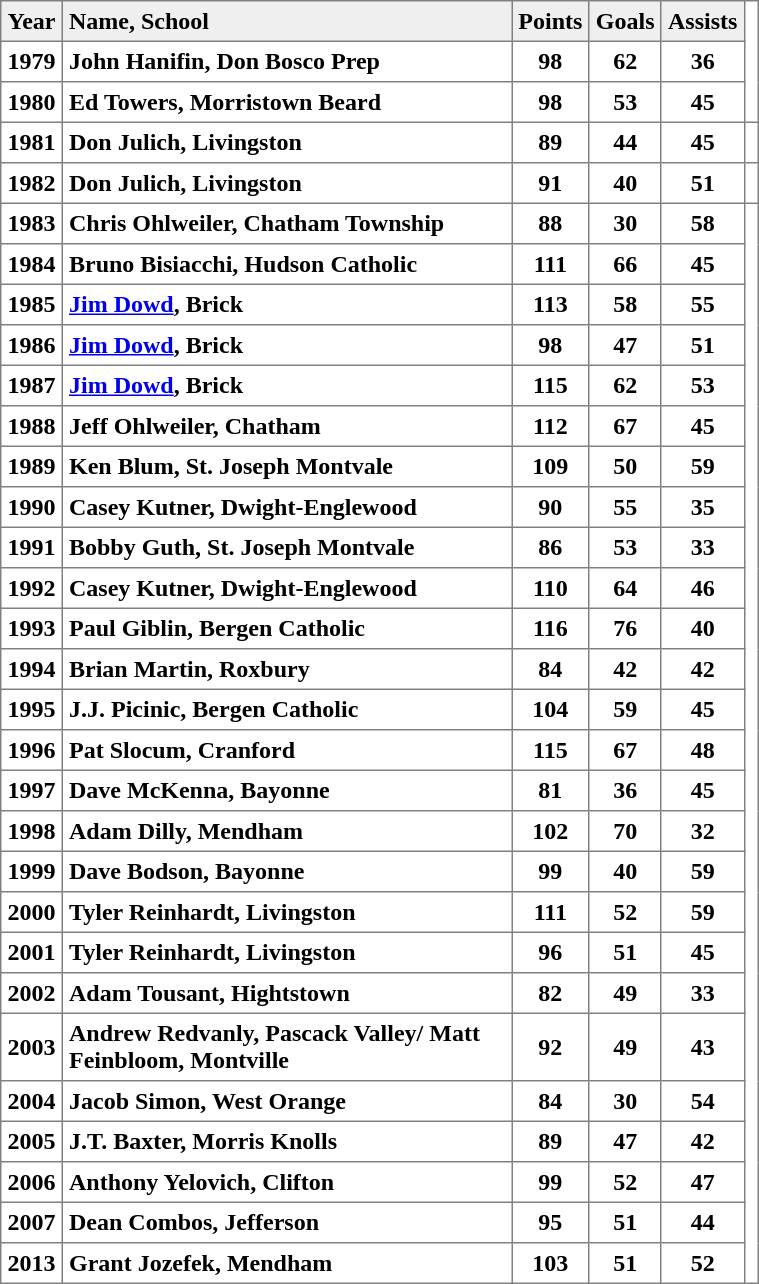<table border=1 cellspacing=7 cellpadding=4 style="border-collapse: collapse;" width=40%>
<tr bgcolor="efefef">
<th>Year</th>
<th align=left>Name, School</th>
<th>Points</th>
<th>Goals</th>
<th>Assists</th>
</tr>
<tr>
<th>1979</th>
<th align=left>John Hanifin, Don Bosco Prep</th>
<th>98</th>
<th>62</th>
<th>36</th>
</tr>
<tr>
<th>1980</th>
<th align=left>Ed Towers, Morristown Beard</th>
<th>98</th>
<th>53</th>
<th>45</th>
</tr>
<tr>
<th>1981</th>
<th align=left>Don Julich, Livingston</th>
<th>89</th>
<th>44</th>
<th>45</th>
<th></th>
</tr>
<tr>
<th>1982</th>
<th align=left>Don Julich,  Livingston</th>
<th>91</th>
<th>40</th>
<th>51</th>
<th></th>
</tr>
<tr>
<th>1983</th>
<th align=left>Chris Ohlweiler, Chatham Township</th>
<th>88</th>
<th>30</th>
<th>58</th>
</tr>
<tr>
<th>1984</th>
<th align=left>Bruno Bisiacchi, Hudson Catholic</th>
<th>111</th>
<th>66</th>
<th>45</th>
</tr>
<tr>
<th>1985</th>
<th align=left><a href='#'>Jim Dowd</a>, Brick</th>
<th>113</th>
<th>58</th>
<th>55</th>
</tr>
<tr>
<th>1986</th>
<th align=left><a href='#'>Jim Dowd</a>, Brick</th>
<th>98</th>
<th>47</th>
<th>51</th>
</tr>
<tr>
<th>1987</th>
<th align=left><a href='#'>Jim Dowd</a>, Brick</th>
<th>115</th>
<th>62</th>
<th>53</th>
</tr>
<tr>
<th>1988</th>
<th align=left>Jeff Ohlweiler, Chatham</th>
<th>112</th>
<th>67</th>
<th>45</th>
</tr>
<tr>
<th>1989</th>
<th align=left>Ken Blum, St. Joseph Montvale</th>
<th>109</th>
<th>50</th>
<th>59</th>
</tr>
<tr>
<th>1990</th>
<th align=left>Casey Kutner, Dwight-Englewood</th>
<th>90</th>
<th>55</th>
<th>35</th>
</tr>
<tr>
<th>1991</th>
<th align=left>Bobby Guth, St. Joseph Montvale</th>
<th>86</th>
<th>53</th>
<th>33</th>
</tr>
<tr>
<th>1992</th>
<th align=left>Casey Kutner, Dwight-Englewood</th>
<th>110</th>
<th>64</th>
<th>46</th>
</tr>
<tr>
<th>1993</th>
<th align=left>Paul Giblin, Bergen Catholic</th>
<th>116</th>
<th>76</th>
<th>40</th>
</tr>
<tr>
<th>1994</th>
<th align=left>Brian Martin, Roxbury</th>
<th>84</th>
<th>42</th>
<th>42</th>
</tr>
<tr>
<th>1995</th>
<th align=left>J.J. Picinic, Bergen Catholic</th>
<th>104</th>
<th>59</th>
<th>45</th>
</tr>
<tr>
<th>1996</th>
<th align=left>Pat Slocum, Cranford</th>
<th>115</th>
<th>67</th>
<th>48</th>
</tr>
<tr>
<th>1997</th>
<th align=left>Dave McKenna, Bayonne</th>
<th>81</th>
<th>36</th>
<th>45</th>
</tr>
<tr>
<th>1998</th>
<th align=left>Adam Dilly, Mendham</th>
<th>102</th>
<th>70</th>
<th>32</th>
</tr>
<tr>
<th>1999</th>
<th align=left>Dave Bodson, Bayonne</th>
<th>99</th>
<th>40</th>
<th>59</th>
</tr>
<tr>
<th>2000</th>
<th align=left>Tyler Reinhardt, Livingston</th>
<th>111</th>
<th>52</th>
<th>59</th>
</tr>
<tr>
<th>2001</th>
<th align=left>Tyler Reinhardt, Livingston</th>
<th>96</th>
<th>51</th>
<th>45</th>
</tr>
<tr>
<th>2002</th>
<th align=left>Adam Tousant, Hightstown</th>
<th>82</th>
<th>49</th>
<th>33</th>
</tr>
<tr>
<th>2003</th>
<th align=left>Andrew Redvanly, Pascack Valley/ Matt Feinbloom, Montville</th>
<th>92</th>
<th>49</th>
<th>43</th>
</tr>
<tr>
<th>2004</th>
<th align=left>Jacob Simon, West Orange</th>
<th>84</th>
<th>30</th>
<th>54</th>
</tr>
<tr>
<th>2005</th>
<th align=left>J.T. Baxter, Morris Knolls</th>
<th>89</th>
<th>47</th>
<th>42</th>
</tr>
<tr>
<th>2006</th>
<th align=left>Anthony Yelovich, Clifton</th>
<th>99</th>
<th>52</th>
<th>47</th>
</tr>
<tr>
<th>2007</th>
<th align=left>Dean Combos, Jefferson</th>
<th>95</th>
<th>51</th>
<th>44</th>
</tr>
<tr>
<th>2013</th>
<th align=left>Grant Jozefek, Mendham</th>
<th>103</th>
<th>51</th>
<th>52</th>
</tr>
</table>
